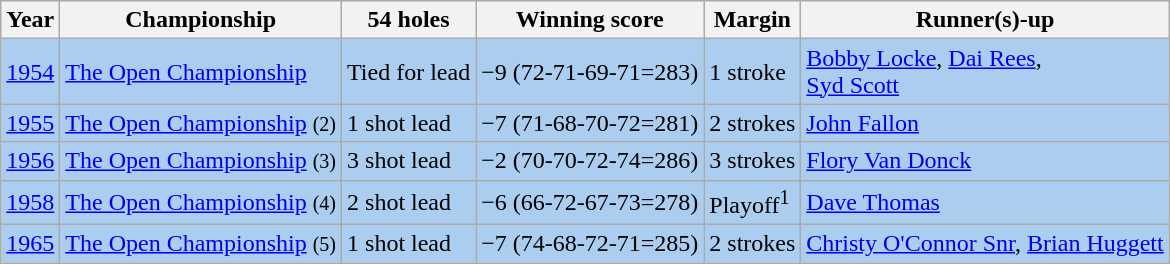<table class="wikitable">
<tr>
<th>Year</th>
<th>Championship</th>
<th>54 holes</th>
<th>Winning score</th>
<th>Margin</th>
<th>Runner(s)-up</th>
</tr>
<tr style="background:#ABCDEF;">
<td><a href='#'>1954</a></td>
<td><a href='#'>The Open Championship</a></td>
<td>Tied for lead</td>
<td>−9 (72-71-69-71=283)</td>
<td>1 stroke</td>
<td> <a href='#'>Bobby Locke</a>,  <a href='#'>Dai Rees</a>,<br> <a href='#'>Syd Scott</a></td>
</tr>
<tr style="background:#ABCDEF;">
<td><a href='#'>1955</a></td>
<td><a href='#'>The Open Championship</a> <small> (2)</small></td>
<td>1 shot lead</td>
<td>−7 (71-68-70-72=281)</td>
<td>2 strokes</td>
<td> <a href='#'>John Fallon</a></td>
</tr>
<tr style="background:#ABCDEF;">
<td><a href='#'>1956</a></td>
<td><a href='#'>The Open Championship</a> <small> (3)</small></td>
<td>3 shot lead</td>
<td>−2 (70-70-72-74=286)</td>
<td>3 strokes</td>
<td> <a href='#'>Flory Van Donck</a></td>
</tr>
<tr style="background:#ABCDEF;">
<td><a href='#'>1958</a></td>
<td><a href='#'>The Open Championship</a> <small> (4)</small></td>
<td>2 shot lead</td>
<td>−6 (66-72-67-73=278)</td>
<td>Playoff<sup>1</sup></td>
<td> <a href='#'>Dave Thomas</a></td>
</tr>
<tr style="background:#ABCDEF;">
<td><a href='#'>1965</a></td>
<td><a href='#'>The Open Championship</a> <small> (5)</small></td>
<td>1 shot lead</td>
<td>−7 (74-68-72-71=285)</td>
<td>2 strokes</td>
<td> <a href='#'>Christy O'Connor Snr</a>,  <a href='#'>Brian Huggett</a></td>
</tr>
</table>
